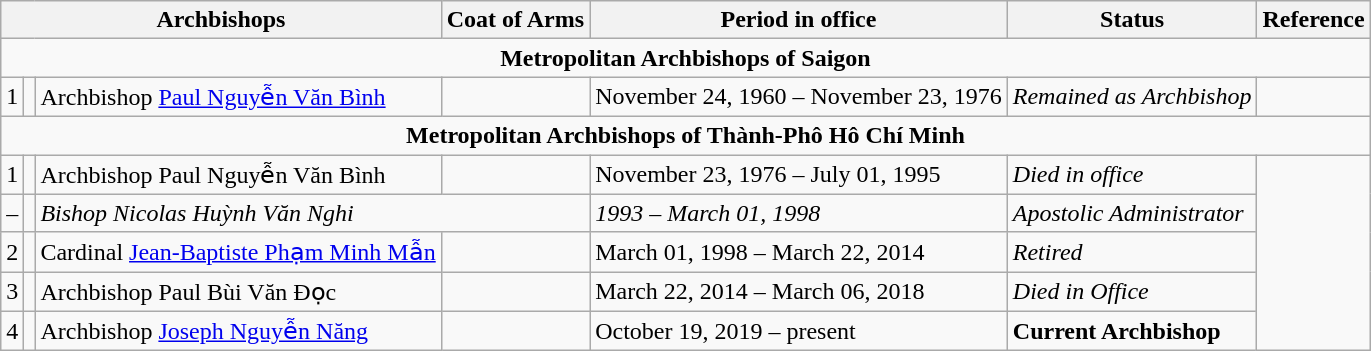<table class="wikitable">
<tr>
<th colspan="3">Archbishops</th>
<th>Coat of Arms</th>
<th>Period in office</th>
<th>Status</th>
<th>Reference</th>
</tr>
<tr>
<td colspan=7 style="text-align:center;"><strong>Metropolitan Archbishops of Saigon</strong></td>
</tr>
<tr>
<td>1</td>
<td></td>
<td>Archbishop <a href='#'>Paul Nguyễn Văn Bình</a></td>
<td></td>
<td>November 24, 1960 – November 23, 1976</td>
<td><em>Remained as Archbishop</em></td>
<td></td>
</tr>
<tr>
<td colspan=7 style="text-align:center;"><strong>Metropolitan Archbishops of Thành-Phô Hô Chí Minh</strong></td>
</tr>
<tr>
<td>1</td>
<td></td>
<td>Archbishop Paul Nguyễn Văn Bình</td>
<td></td>
<td>November 23, 1976 – July 01, 1995</td>
<td><em>Died in office</em></td>
<td rowspan=5></td>
</tr>
<tr>
<td>–</td>
<td></td>
<td colspan=2><em>Bishop Nicolas Huỳnh Văn Nghi</em></td>
<td><em>1993 – March 01, 1998</em></td>
<td><em>Apostolic Administrator</em></td>
</tr>
<tr>
<td>2</td>
<td></td>
<td>Cardinal <a href='#'>Jean-Baptiste Phạm Minh Mẫn</a></td>
<td></td>
<td>March 01, 1998 – March 22, 2014</td>
<td><em>Retired</em></td>
</tr>
<tr>
<td>3</td>
<td></td>
<td>Archbishop Paul Bùi Văn Ðọc</td>
<td></td>
<td>March 22, 2014 – March 06, 2018</td>
<td><em>Died in Office</em></td>
</tr>
<tr>
<td>4</td>
<td></td>
<td>Archbishop <a href='#'>Joseph Nguyễn Năng</a></td>
<td></td>
<td>October 19, 2019 – present</td>
<td><strong>Current Archbishop</strong></td>
</tr>
</table>
